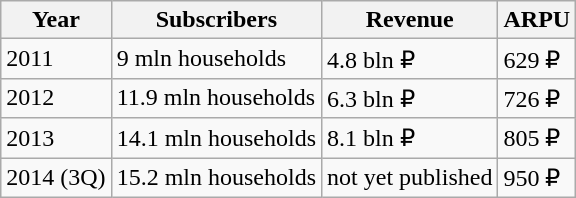<table class="wikitable">
<tr>
<th>Year</th>
<th>Subscribers</th>
<th>Revenue</th>
<th>ARPU</th>
</tr>
<tr>
<td>2011</td>
<td>9 mln households</td>
<td>4.8 bln ₽</td>
<td>629 ₽</td>
</tr>
<tr>
<td>2012</td>
<td>11.9 mln households</td>
<td>6.3 bln ₽</td>
<td>726 ₽</td>
</tr>
<tr>
<td>2013</td>
<td>14.1 mln households</td>
<td>8.1 bln ₽</td>
<td>805 ₽</td>
</tr>
<tr>
<td>2014 (3Q)</td>
<td>15.2 mln households</td>
<td>not yet published</td>
<td>950 ₽</td>
</tr>
</table>
